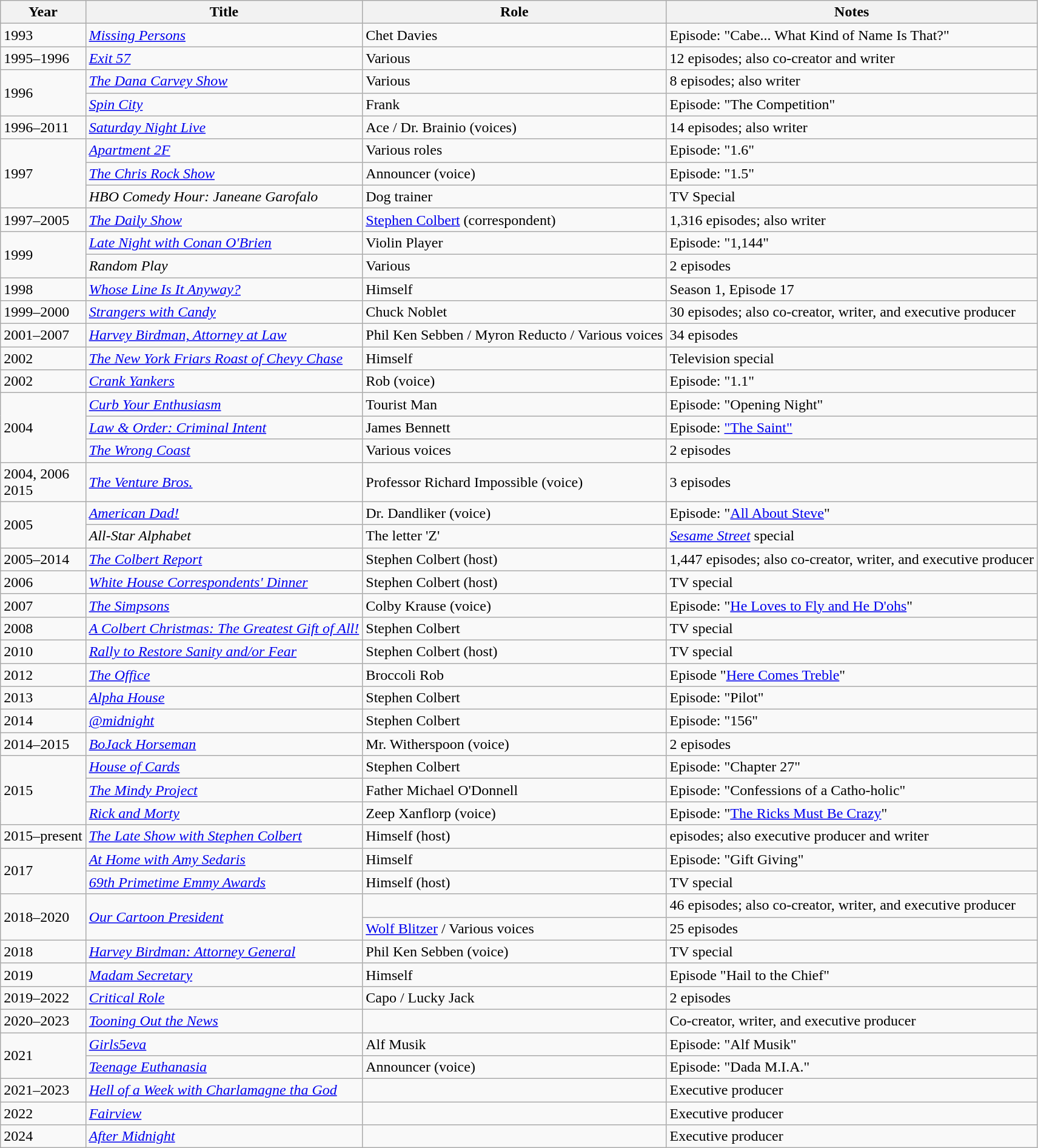<table class="wikitable">
<tr>
<th>Year</th>
<th>Title</th>
<th>Role</th>
<th>Notes</th>
</tr>
<tr>
<td>1993</td>
<td><em><a href='#'>Missing Persons</a></em></td>
<td>Chet Davies</td>
<td>Episode: "Cabe... What Kind of Name Is That?"</td>
</tr>
<tr>
<td>1995–1996</td>
<td><em><a href='#'>Exit 57</a></em></td>
<td>Various</td>
<td>12 episodes; also co-creator and writer</td>
</tr>
<tr>
<td rowspan=2>1996</td>
<td><em><a href='#'>The Dana Carvey Show</a></em></td>
<td>Various</td>
<td>8 episodes; also writer</td>
</tr>
<tr>
<td><em><a href='#'>Spin City</a></em></td>
<td>Frank</td>
<td>Episode: "The Competition"</td>
</tr>
<tr>
<td>1996–2011</td>
<td><em><a href='#'>Saturday Night Live</a></em></td>
<td>Ace / Dr. Brainio (voices)</td>
<td>14 episodes; also writer</td>
</tr>
<tr>
<td rowspan=3>1997</td>
<td><em><a href='#'>Apartment 2F</a></em></td>
<td>Various roles</td>
<td>Episode: "1.6"</td>
</tr>
<tr>
<td><em><a href='#'>The Chris Rock Show</a></em></td>
<td>Announcer (voice)</td>
<td>Episode: "1.5"</td>
</tr>
<tr>
<td><em>HBO Comedy Hour: Janeane Garofalo</em></td>
<td>Dog trainer</td>
<td>TV Special</td>
</tr>
<tr>
<td>1997–2005</td>
<td><em><a href='#'>The Daily Show</a></em></td>
<td><a href='#'>Stephen Colbert</a> (correspondent)</td>
<td>1,316 episodes; also writer</td>
</tr>
<tr>
<td rowspan=2>1999</td>
<td><em><a href='#'>Late Night with Conan O'Brien</a></em></td>
<td>Violin Player</td>
<td>Episode: "1,144"</td>
</tr>
<tr>
<td><em>Random Play</em></td>
<td>Various</td>
<td>2 episodes</td>
</tr>
<tr>
<td>1998</td>
<td><em><a href='#'>Whose Line Is It Anyway?</a></em></td>
<td>Himself</td>
<td>Season 1, Episode 17</td>
</tr>
<tr>
<td>1999–2000</td>
<td><em><a href='#'>Strangers with Candy</a></em></td>
<td>Chuck Noblet</td>
<td>30 episodes; also co-creator, writer, and executive producer</td>
</tr>
<tr>
<td>2001–2007</td>
<td><em><a href='#'>Harvey Birdman, Attorney at Law</a></em></td>
<td>Phil Ken Sebben / Myron Reducto / Various voices</td>
<td>34 episodes</td>
</tr>
<tr>
<td>2002</td>
<td><em><a href='#'>The New York Friars Roast of Chevy Chase</a></em></td>
<td>Himself</td>
<td>Television special</td>
</tr>
<tr>
<td>2002</td>
<td><em><a href='#'>Crank Yankers</a></em></td>
<td>Rob (voice)</td>
<td>Episode: "1.1"</td>
</tr>
<tr>
<td rowspan=3>2004</td>
<td><em><a href='#'>Curb Your Enthusiasm</a></em></td>
<td>Tourist Man</td>
<td>Episode: "Opening Night"</td>
</tr>
<tr>
<td><em><a href='#'>Law & Order: Criminal Intent</a></em></td>
<td>James Bennett</td>
<td>Episode: <a href='#'>"The Saint"</a></td>
</tr>
<tr>
<td><em><a href='#'>The Wrong Coast</a></em></td>
<td>Various voices</td>
<td>2 episodes</td>
</tr>
<tr>
<td>2004, 2006<br>2015</td>
<td><em><a href='#'>The Venture Bros.</a></em></td>
<td>Professor Richard Impossible (voice)</td>
<td>3 episodes</td>
</tr>
<tr>
<td rowspan=2>2005</td>
<td><em><a href='#'>American Dad!</a></em></td>
<td>Dr. Dandliker (voice)</td>
<td>Episode: "<a href='#'>All About Steve</a>"</td>
</tr>
<tr>
<td><em>All-Star Alphabet</em></td>
<td>The letter 'Z'</td>
<td><em><a href='#'>Sesame Street</a></em> special</td>
</tr>
<tr>
<td>2005–2014</td>
<td><em><a href='#'>The Colbert Report</a></em></td>
<td>Stephen Colbert (host)</td>
<td>1,447 episodes; also co-creator, writer, and executive producer</td>
</tr>
<tr>
<td>2006</td>
<td><em><a href='#'>White House Correspondents' Dinner</a></em></td>
<td>Stephen Colbert (host)</td>
<td>TV special</td>
</tr>
<tr>
<td>2007</td>
<td><em><a href='#'>The Simpsons</a></em></td>
<td>Colby Krause (voice)</td>
<td>Episode: "<a href='#'>He Loves to Fly and He D'ohs</a>"</td>
</tr>
<tr>
<td>2008</td>
<td><em><a href='#'>A Colbert Christmas: The Greatest Gift of All!</a></em></td>
<td>Stephen Colbert</td>
<td>TV special</td>
</tr>
<tr>
<td>2010</td>
<td><em><a href='#'>Rally to Restore Sanity and/or Fear</a></em></td>
<td>Stephen Colbert (host)</td>
<td>TV special</td>
</tr>
<tr>
<td>2012</td>
<td><em><a href='#'>The Office</a></em></td>
<td>Broccoli Rob</td>
<td>Episode "<a href='#'>Here Comes Treble</a>"</td>
</tr>
<tr>
<td>2013</td>
<td><em><a href='#'>Alpha House</a></em></td>
<td>Stephen Colbert</td>
<td>Episode: "Pilot"</td>
</tr>
<tr>
<td>2014</td>
<td><em><a href='#'>@midnight</a></em></td>
<td>Stephen Colbert</td>
<td>Episode: "156"</td>
</tr>
<tr>
<td>2014–2015</td>
<td><em><a href='#'>BoJack Horseman</a></em></td>
<td>Mr. Witherspoon (voice)</td>
<td>2 episodes</td>
</tr>
<tr>
<td rowspan=3>2015</td>
<td><em><a href='#'>House of Cards</a></em></td>
<td>Stephen Colbert</td>
<td>Episode: "Chapter 27"</td>
</tr>
<tr>
<td><em><a href='#'>The Mindy Project</a></em></td>
<td>Father Michael O'Donnell</td>
<td>Episode: "Confessions of a Catho-holic"</td>
</tr>
<tr>
<td><em><a href='#'>Rick and Morty</a></em></td>
<td>Zeep Xanflorp (voice)</td>
<td>Episode: "<a href='#'>The Ricks Must Be Crazy</a>"</td>
</tr>
<tr>
<td>2015–present</td>
<td><em><a href='#'>The Late Show with Stephen Colbert</a></em></td>
<td>Himself (host)</td>
<td> episodes; also executive producer and writer</td>
</tr>
<tr>
<td rowspan=2>2017</td>
<td><em><a href='#'>At Home with Amy Sedaris</a></em></td>
<td>Himself</td>
<td>Episode: "Gift Giving"</td>
</tr>
<tr>
<td><em><a href='#'>69th Primetime Emmy Awards</a></em></td>
<td>Himself (host)</td>
<td>TV special</td>
</tr>
<tr>
<td rowspan=2>2018–2020</td>
<td rowspan=2><em><a href='#'>Our Cartoon President</a></em></td>
<td></td>
<td>46 episodes; also co-creator, writer, and executive producer</td>
</tr>
<tr>
<td><a href='#'>Wolf Blitzer</a> / Various voices</td>
<td>25 episodes</td>
</tr>
<tr>
<td>2018</td>
<td><em><a href='#'>Harvey Birdman: Attorney General</a></em></td>
<td>Phil Ken Sebben (voice)</td>
<td>TV special</td>
</tr>
<tr>
<td>2019</td>
<td><em><a href='#'>Madam Secretary</a></em></td>
<td>Himself</td>
<td>Episode "Hail to the Chief"</td>
</tr>
<tr>
<td>2019–2022</td>
<td><em><a href='#'>Critical Role</a></em></td>
<td>Capo / Lucky Jack</td>
<td>2 episodes</td>
</tr>
<tr>
<td>2020–2023</td>
<td><em><a href='#'>Tooning Out the News</a></em></td>
<td></td>
<td>Co-creator, writer, and executive producer</td>
</tr>
<tr>
<td rowspan=2>2021</td>
<td><em><a href='#'>Girls5eva</a></em></td>
<td>Alf Musik</td>
<td>Episode: "Alf Musik"</td>
</tr>
<tr>
<td><em><a href='#'>Teenage Euthanasia</a></em></td>
<td>Announcer (voice)</td>
<td>Episode: "Dada M.I.A."</td>
</tr>
<tr>
<td>2021–2023</td>
<td><em><a href='#'>Hell of a Week with Charlamagne tha God</a></em></td>
<td></td>
<td>Executive producer</td>
</tr>
<tr>
<td>2022</td>
<td><em><a href='#'>Fairview</a></em></td>
<td></td>
<td>Executive producer</td>
</tr>
<tr>
<td>2024</td>
<td><em><a href='#'>After Midnight</a></em></td>
<td></td>
<td>Executive producer</td>
</tr>
</table>
